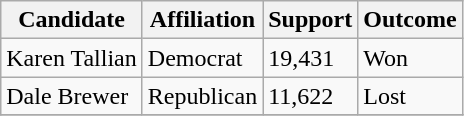<table class="wikitable">
<tr>
<th>Candidate</th>
<th>Affiliation</th>
<th>Support</th>
<th>Outcome</th>
</tr>
<tr>
<td>Karen Tallian</td>
<td>Democrat</td>
<td>19,431</td>
<td>Won</td>
</tr>
<tr>
<td>Dale Brewer</td>
<td>Republican</td>
<td>11,622</td>
<td>Lost</td>
</tr>
<tr>
</tr>
</table>
